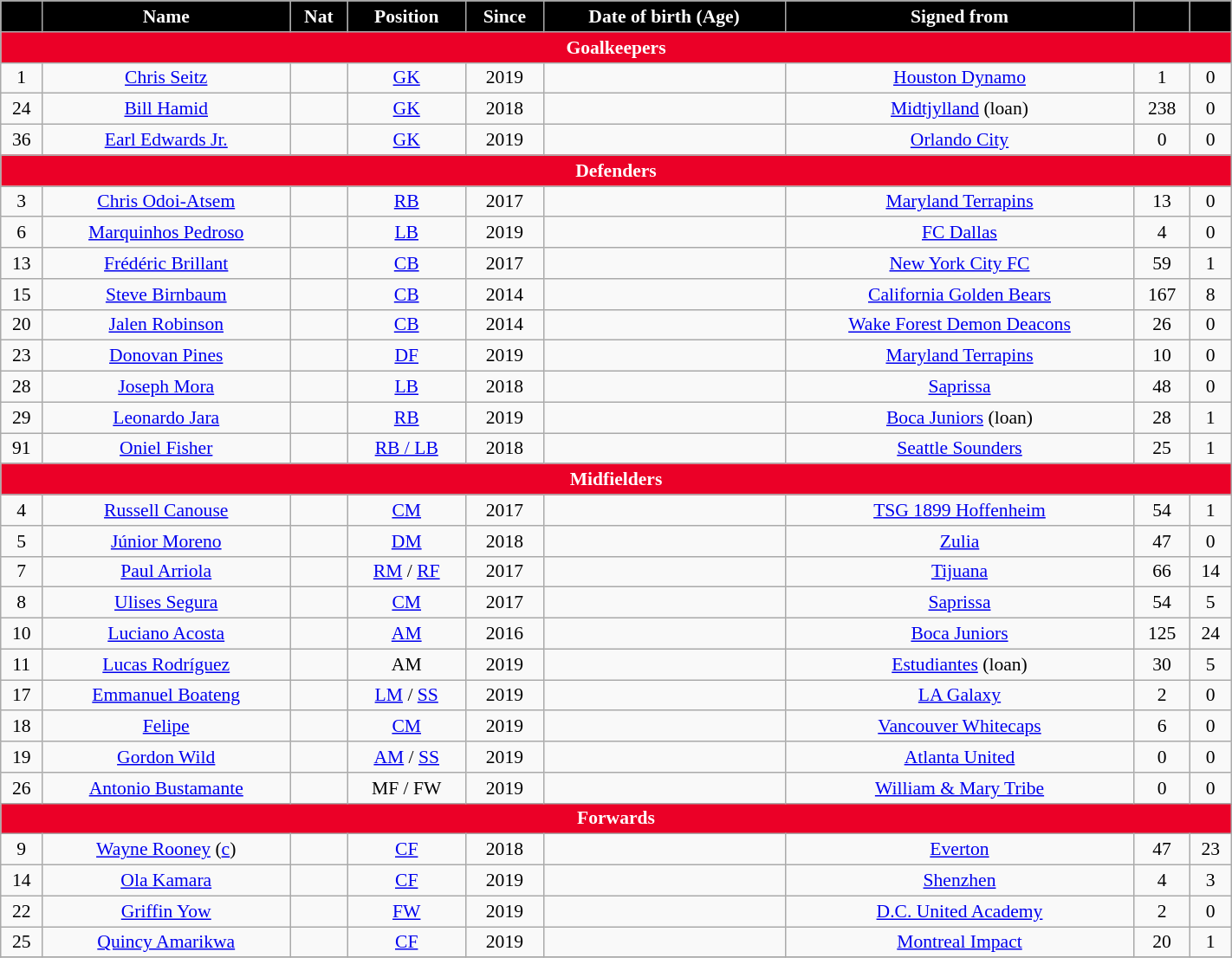<table class="wikitable" style="text-align:center; font-size:90%; width:75%;">
<tr>
<th style="background:#000000; color:white; text-align:center;"></th>
<th style="background:#000000; color:white; text-align:center;">Name</th>
<th style="background:#000000; color:white; text-align:center;">Nat</th>
<th style="background:#000000; color:white; text-align:center;">Position</th>
<th style="background:#000000; color:white; text-align:center;">Since</th>
<th style="background:#000000; color:white; text-align:center;">Date of birth (Age)</th>
<th style="background:#000000; color:white; text-align:center;">Signed from</th>
<th style="background:#000000; color:white; text-align:center;"></th>
<th style="background:#000000; color:white; text-align:center;"></th>
</tr>
<tr>
<th colspan="9" style="background:#EB0027; color:white; text-align:center;">Goalkeepers</th>
</tr>
<tr>
<td>1</td>
<td><a href='#'>Chris Seitz</a></td>
<td></td>
<td><a href='#'>GK</a></td>
<td>2019</td>
<td></td>
<td> <a href='#'>Houston Dynamo</a></td>
<td>1</td>
<td>0</td>
</tr>
<tr>
<td>24</td>
<td><a href='#'>Bill Hamid</a></td>
<td></td>
<td><a href='#'>GK</a></td>
<td>2018</td>
<td></td>
<td> <a href='#'>Midtjylland</a> (loan)</td>
<td>238</td>
<td>0</td>
</tr>
<tr>
<td>36</td>
<td><a href='#'>Earl Edwards Jr.</a></td>
<td></td>
<td><a href='#'>GK</a></td>
<td>2019</td>
<td></td>
<td> <a href='#'>Orlando City</a></td>
<td>0</td>
<td>0</td>
</tr>
<tr>
<th colspan="9" style="background:#EB0027; color:white; text-align:center;">Defenders</th>
</tr>
<tr>
<td>3</td>
<td><a href='#'>Chris Odoi-Atsem</a></td>
<td></td>
<td><a href='#'>RB</a></td>
<td>2017</td>
<td></td>
<td> <a href='#'>Maryland Terrapins</a></td>
<td>13</td>
<td>0</td>
</tr>
<tr>
<td>6</td>
<td><a href='#'>Marquinhos Pedroso</a></td>
<td></td>
<td><a href='#'>LB</a></td>
<td>2019</td>
<td></td>
<td> <a href='#'>FC Dallas</a></td>
<td>4</td>
<td>0</td>
</tr>
<tr>
<td>13</td>
<td><a href='#'>Frédéric Brillant</a></td>
<td></td>
<td><a href='#'>CB</a></td>
<td>2017</td>
<td></td>
<td> <a href='#'>New York City FC</a></td>
<td>59</td>
<td>1</td>
</tr>
<tr>
<td>15</td>
<td><a href='#'>Steve Birnbaum</a></td>
<td></td>
<td><a href='#'>CB</a></td>
<td>2014</td>
<td></td>
<td> <a href='#'>California Golden Bears</a></td>
<td>167</td>
<td>8</td>
</tr>
<tr>
<td>20</td>
<td><a href='#'>Jalen Robinson</a></td>
<td></td>
<td><a href='#'>CB</a></td>
<td>2014</td>
<td></td>
<td> <a href='#'>Wake Forest Demon Deacons</a></td>
<td>26</td>
<td>0</td>
</tr>
<tr>
<td>23</td>
<td><a href='#'>Donovan Pines</a></td>
<td></td>
<td><a href='#'>DF</a></td>
<td>2019</td>
<td></td>
<td> <a href='#'>Maryland Terrapins</a></td>
<td>10</td>
<td>0</td>
</tr>
<tr>
<td>28</td>
<td><a href='#'>Joseph Mora</a></td>
<td></td>
<td><a href='#'>LB</a></td>
<td>2018</td>
<td></td>
<td> <a href='#'>Saprissa</a></td>
<td>48</td>
<td>0</td>
</tr>
<tr>
<td>29</td>
<td><a href='#'>Leonardo Jara</a></td>
<td></td>
<td><a href='#'>RB</a></td>
<td>2019</td>
<td></td>
<td> <a href='#'>Boca Juniors</a> (loan)</td>
<td>28</td>
<td>1</td>
</tr>
<tr>
<td>91</td>
<td><a href='#'>Oniel Fisher</a></td>
<td></td>
<td><a href='#'>RB / LB</a></td>
<td>2018</td>
<td></td>
<td> <a href='#'>Seattle Sounders</a></td>
<td>25</td>
<td>1</td>
</tr>
<tr>
<th colspan="9" style="background:#EB0027; color:white; text-align:center;">Midfielders</th>
</tr>
<tr>
<td>4</td>
<td><a href='#'>Russell Canouse</a></td>
<td></td>
<td><a href='#'>CM</a></td>
<td>2017</td>
<td></td>
<td> <a href='#'>TSG 1899 Hoffenheim</a></td>
<td>54</td>
<td>1</td>
</tr>
<tr>
<td>5</td>
<td><a href='#'>Júnior Moreno</a></td>
<td></td>
<td><a href='#'>DM</a></td>
<td>2018</td>
<td></td>
<td> <a href='#'>Zulia</a></td>
<td>47</td>
<td>0</td>
</tr>
<tr>
<td>7</td>
<td><a href='#'>Paul Arriola</a></td>
<td></td>
<td><a href='#'>RM</a> / <a href='#'>RF</a></td>
<td>2017</td>
<td></td>
<td> <a href='#'>Tijuana</a></td>
<td>66</td>
<td>14</td>
</tr>
<tr>
<td>8</td>
<td><a href='#'>Ulises Segura</a></td>
<td></td>
<td><a href='#'>CM</a></td>
<td>2017</td>
<td></td>
<td> <a href='#'>Saprissa</a></td>
<td>54</td>
<td>5</td>
</tr>
<tr>
<td>10</td>
<td><a href='#'>Luciano Acosta</a></td>
<td></td>
<td><a href='#'>AM</a></td>
<td>2016</td>
<td></td>
<td> <a href='#'>Boca Juniors</a></td>
<td>125</td>
<td>24</td>
</tr>
<tr>
<td>11</td>
<td><a href='#'>Lucas Rodríguez</a></td>
<td></td>
<td>AM</td>
<td>2019</td>
<td></td>
<td> <a href='#'>Estudiantes</a> (loan)</td>
<td>30</td>
<td>5</td>
</tr>
<tr>
<td>17</td>
<td><a href='#'>Emmanuel Boateng</a></td>
<td></td>
<td><a href='#'>LM</a> / <a href='#'>SS</a></td>
<td>2019</td>
<td></td>
<td> <a href='#'>LA Galaxy</a></td>
<td>2</td>
<td>0</td>
</tr>
<tr>
<td>18</td>
<td><a href='#'>Felipe</a></td>
<td></td>
<td><a href='#'>CM</a></td>
<td>2019</td>
<td></td>
<td> <a href='#'>Vancouver Whitecaps</a></td>
<td>6</td>
<td>0</td>
</tr>
<tr>
<td>19</td>
<td><a href='#'>Gordon Wild</a></td>
<td></td>
<td><a href='#'>AM</a> / <a href='#'>SS</a></td>
<td>2019</td>
<td></td>
<td> <a href='#'>Atlanta United</a></td>
<td>0</td>
<td>0</td>
</tr>
<tr>
<td>26</td>
<td><a href='#'>Antonio Bustamante</a></td>
<td></td>
<td>MF / FW</td>
<td>2019</td>
<td></td>
<td> <a href='#'>William & Mary Tribe</a></td>
<td>0</td>
<td>0</td>
</tr>
<tr>
<th colspan="9" style="background:#EB0027; color:white; text-align:center;">Forwards</th>
</tr>
<tr>
<td>9</td>
<td><a href='#'>Wayne Rooney</a> (<a href='#'>c</a>)</td>
<td></td>
<td><a href='#'>CF</a></td>
<td>2018</td>
<td></td>
<td> <a href='#'>Everton</a></td>
<td>47</td>
<td>23</td>
</tr>
<tr>
<td>14</td>
<td><a href='#'>Ola Kamara</a></td>
<td></td>
<td><a href='#'>CF</a></td>
<td>2019</td>
<td></td>
<td> <a href='#'>Shenzhen</a></td>
<td>4</td>
<td>3</td>
</tr>
<tr>
<td>22</td>
<td><a href='#'>Griffin Yow</a></td>
<td></td>
<td><a href='#'>FW</a></td>
<td>2019</td>
<td></td>
<td> <a href='#'>D.C. United Academy</a></td>
<td>2</td>
<td>0</td>
</tr>
<tr>
<td>25</td>
<td><a href='#'>Quincy Amarikwa</a></td>
<td></td>
<td><a href='#'>CF</a></td>
<td>2019</td>
<td></td>
<td> <a href='#'>Montreal Impact</a></td>
<td>20</td>
<td>1</td>
</tr>
<tr>
</tr>
</table>
